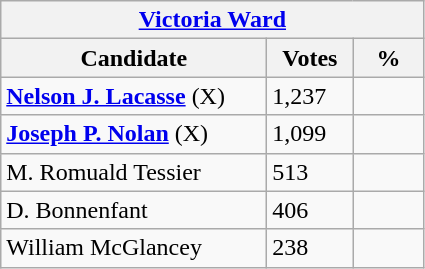<table class="wikitable">
<tr>
<th colspan="3"><a href='#'>Victoria Ward</a></th>
</tr>
<tr>
<th style="width: 170px">Candidate</th>
<th style="width: 50px">Votes</th>
<th style="width: 40px">%</th>
</tr>
<tr>
<td><strong><a href='#'>Nelson J. Lacasse</a></strong> (X)</td>
<td>1,237</td>
<td></td>
</tr>
<tr>
<td><strong><a href='#'>Joseph P. Nolan</a></strong> (X)</td>
<td>1,099</td>
<td></td>
</tr>
<tr>
<td>M. Romuald Tessier</td>
<td>513</td>
<td></td>
</tr>
<tr>
<td>D. Bonnenfant</td>
<td>406</td>
<td></td>
</tr>
<tr>
<td>William McGlancey</td>
<td>238</td>
<td></td>
</tr>
</table>
